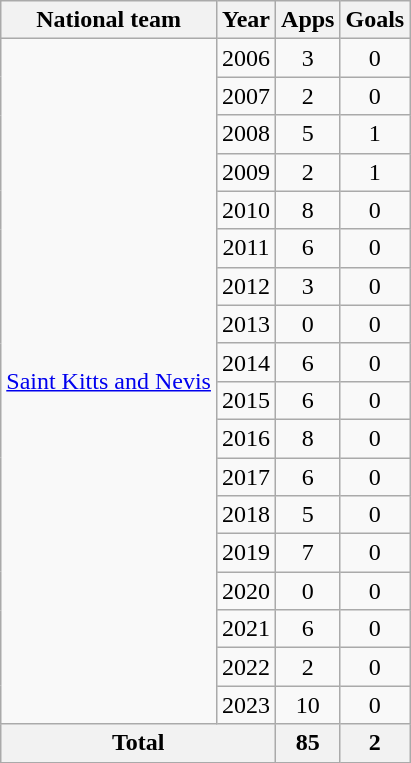<table class="wikitable" style="text-align:center">
<tr>
<th>National team</th>
<th>Year</th>
<th>Apps</th>
<th>Goals</th>
</tr>
<tr>
<td rowspan="18"><a href='#'>Saint Kitts and Nevis</a></td>
<td>2006</td>
<td>3</td>
<td>0</td>
</tr>
<tr>
<td>2007</td>
<td>2</td>
<td>0</td>
</tr>
<tr>
<td>2008</td>
<td>5</td>
<td>1</td>
</tr>
<tr>
<td>2009</td>
<td>2</td>
<td>1</td>
</tr>
<tr>
<td>2010</td>
<td>8</td>
<td>0</td>
</tr>
<tr>
<td>2011</td>
<td>6</td>
<td>0</td>
</tr>
<tr>
<td>2012</td>
<td>3</td>
<td>0</td>
</tr>
<tr>
<td>2013</td>
<td>0</td>
<td>0</td>
</tr>
<tr>
<td>2014</td>
<td>6</td>
<td>0</td>
</tr>
<tr>
<td>2015</td>
<td>6</td>
<td>0</td>
</tr>
<tr>
<td>2016</td>
<td>8</td>
<td>0</td>
</tr>
<tr>
<td>2017</td>
<td>6</td>
<td>0</td>
</tr>
<tr>
<td>2018</td>
<td>5</td>
<td>0</td>
</tr>
<tr>
<td>2019</td>
<td>7</td>
<td>0</td>
</tr>
<tr>
<td>2020</td>
<td>0</td>
<td>0</td>
</tr>
<tr>
<td>2021</td>
<td>6</td>
<td>0</td>
</tr>
<tr>
<td>2022</td>
<td>2</td>
<td>0</td>
</tr>
<tr>
<td>2023</td>
<td>10</td>
<td>0</td>
</tr>
<tr>
<th colspan="2">Total</th>
<th>85</th>
<th>2</th>
</tr>
</table>
